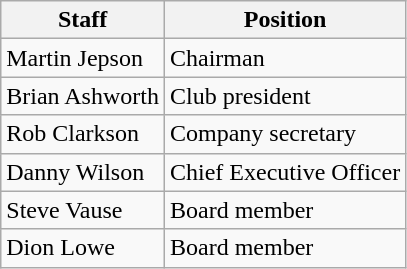<table class="wikitable">
<tr>
<th>Staff</th>
<th>Position</th>
</tr>
<tr>
<td>Martin Jepson</td>
<td>Chairman</td>
</tr>
<tr>
<td>Brian Ashworth</td>
<td>Club president</td>
</tr>
<tr>
<td>Rob Clarkson</td>
<td>Company secretary</td>
</tr>
<tr>
<td>Danny Wilson</td>
<td>Chief Executive Officer</td>
</tr>
<tr>
<td>Steve Vause</td>
<td>Board member</td>
</tr>
<tr>
<td>Dion Lowe</td>
<td>Board member</td>
</tr>
</table>
